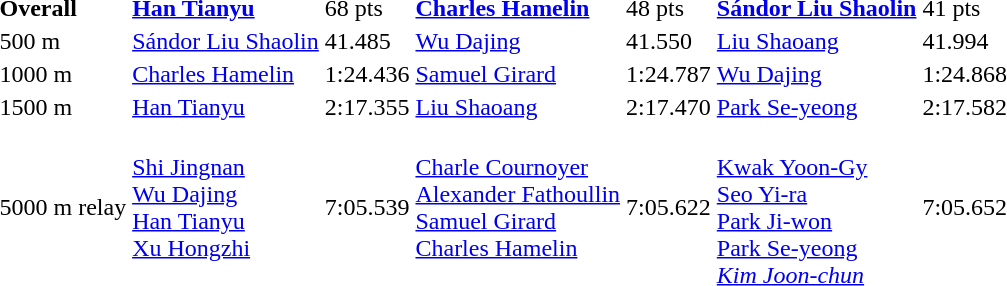<table>
<tr>
<td><strong>Overall</strong></td>
<td><strong><a href='#'>Han Tianyu</a></strong><br><strong></strong></td>
<td>68 pts</td>
<td><strong><a href='#'>Charles Hamelin</a></strong><br><strong></strong></td>
<td>48 pts</td>
<td><strong><a href='#'>Sándor Liu Shaolin</a></strong><br><strong></strong></td>
<td>41 pts</td>
</tr>
<tr>
<td>500 m</td>
<td><a href='#'>Sándor Liu Shaolin</a><br></td>
<td>41.485</td>
<td><a href='#'>Wu Dajing</a><br></td>
<td>41.550</td>
<td><a href='#'>Liu Shaoang</a><br></td>
<td>41.994</td>
</tr>
<tr>
<td>1000 m</td>
<td><a href='#'>Charles Hamelin</a><br></td>
<td>1:24.436</td>
<td><a href='#'>Samuel Girard</a><br></td>
<td>1:24.787</td>
<td><a href='#'>Wu Dajing</a><br></td>
<td>1:24.868</td>
</tr>
<tr>
<td>1500 m</td>
<td><a href='#'>Han Tianyu</a><br></td>
<td>2:17.355</td>
<td><a href='#'>Liu Shaoang</a><br></td>
<td>2:17.470</td>
<td><a href='#'>Park Se-yeong</a><br></td>
<td>2:17.582</td>
</tr>
<tr>
<td>5000 m relay</td>
<td valign=top><br><a href='#'>Shi Jingnan</a><br><a href='#'>Wu Dajing</a><br><a href='#'>Han Tianyu</a><br><a href='#'>Xu Hongzhi</a></td>
<td>7:05.539</td>
<td valign=top><br><a href='#'>Charle Cournoyer</a><br> <a href='#'>Alexander Fathoullin</a><br><a href='#'>Samuel Girard</a><br><a href='#'>Charles Hamelin</a></td>
<td>7:05.622</td>
<td><br><a href='#'>Kwak Yoon-Gy</a><br><a href='#'>Seo Yi-ra</a><br><a href='#'>Park Ji-won</a><br><a href='#'>Park Se-yeong</a><br><em><a href='#'>Kim Joon-chun</a></em></td>
<td>7:05.652</td>
</tr>
</table>
